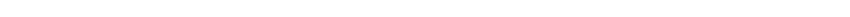<table style="width:88%; text-align:center;">
<tr style="color:white;">
<td style="background:"><strong>61</strong></td>
<td style="background:"><strong>3</strong></td>
</tr>
</table>
